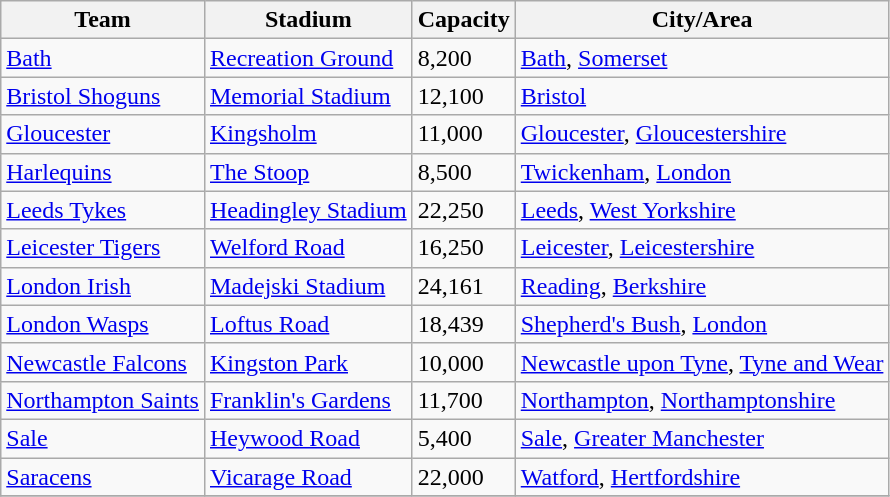<table class="wikitable sortable">
<tr>
<th>Team</th>
<th>Stadium</th>
<th>Capacity</th>
<th>City/Area</th>
</tr>
<tr>
<td><a href='#'>Bath</a></td>
<td><a href='#'>Recreation Ground</a></td>
<td>8,200</td>
<td><a href='#'>Bath</a>, <a href='#'>Somerset</a></td>
</tr>
<tr>
<td><a href='#'>Bristol Shoguns</a></td>
<td><a href='#'>Memorial Stadium</a></td>
<td>12,100</td>
<td><a href='#'>Bristol</a></td>
</tr>
<tr>
<td><a href='#'>Gloucester</a></td>
<td><a href='#'>Kingsholm</a></td>
<td>11,000</td>
<td><a href='#'>Gloucester</a>, <a href='#'>Gloucestershire</a></td>
</tr>
<tr>
<td><a href='#'>Harlequins</a></td>
<td><a href='#'>The Stoop</a></td>
<td>8,500</td>
<td><a href='#'>Twickenham</a>, <a href='#'>London</a></td>
</tr>
<tr>
<td><a href='#'>Leeds Tykes</a></td>
<td><a href='#'>Headingley Stadium</a></td>
<td>22,250</td>
<td><a href='#'>Leeds</a>, <a href='#'>West Yorkshire</a></td>
</tr>
<tr>
<td><a href='#'>Leicester Tigers</a></td>
<td><a href='#'>Welford Road</a></td>
<td>16,250</td>
<td><a href='#'>Leicester</a>, <a href='#'>Leicestershire</a></td>
</tr>
<tr>
<td><a href='#'>London Irish</a></td>
<td><a href='#'>Madejski Stadium</a></td>
<td>24,161</td>
<td><a href='#'>Reading</a>, <a href='#'>Berkshire</a></td>
</tr>
<tr>
<td><a href='#'>London Wasps</a></td>
<td><a href='#'>Loftus Road</a></td>
<td>18,439</td>
<td><a href='#'>Shepherd's Bush</a>, <a href='#'>London</a></td>
</tr>
<tr>
<td><a href='#'>Newcastle Falcons</a></td>
<td><a href='#'>Kingston Park</a></td>
<td>10,000</td>
<td><a href='#'>Newcastle upon Tyne</a>, <a href='#'>Tyne and Wear</a></td>
</tr>
<tr>
<td><a href='#'>Northampton Saints</a></td>
<td><a href='#'>Franklin's Gardens</a></td>
<td>11,700</td>
<td><a href='#'>Northampton</a>, <a href='#'>Northamptonshire</a></td>
</tr>
<tr>
<td><a href='#'>Sale</a></td>
<td><a href='#'>Heywood Road</a></td>
<td>5,400</td>
<td><a href='#'>Sale</a>, <a href='#'>Greater Manchester</a></td>
</tr>
<tr>
<td><a href='#'>Saracens</a></td>
<td><a href='#'>Vicarage Road</a></td>
<td>22,000</td>
<td><a href='#'>Watford</a>, <a href='#'>Hertfordshire</a></td>
</tr>
<tr>
</tr>
</table>
